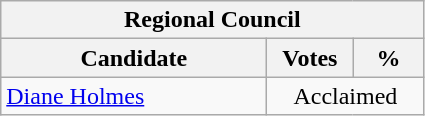<table class="wikitable">
<tr>
<th colspan="3">Regional Council</th>
</tr>
<tr>
<th style="width: 170px">Candidate</th>
<th style="width: 50px">Votes</th>
<th style="width: 40px">%</th>
</tr>
<tr>
<td><a href='#'>Diane Holmes</a></td>
<td colspan="2" align="center">Acclaimed</td>
</tr>
</table>
